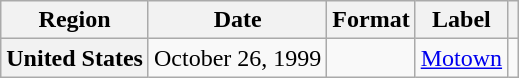<table class="wikitable plainrowheaders">
<tr>
<th scope="col">Region</th>
<th scope="col">Date</th>
<th scope="col">Format</th>
<th scope="col">Label</th>
<th scope="col"></th>
</tr>
<tr>
<th scope="row">United States</th>
<td rowspan="1">October 26, 1999</td>
<td rowspan="1"></td>
<td rowspan="1"><a href='#'>Motown</a></td>
<td align="center"></td>
</tr>
</table>
